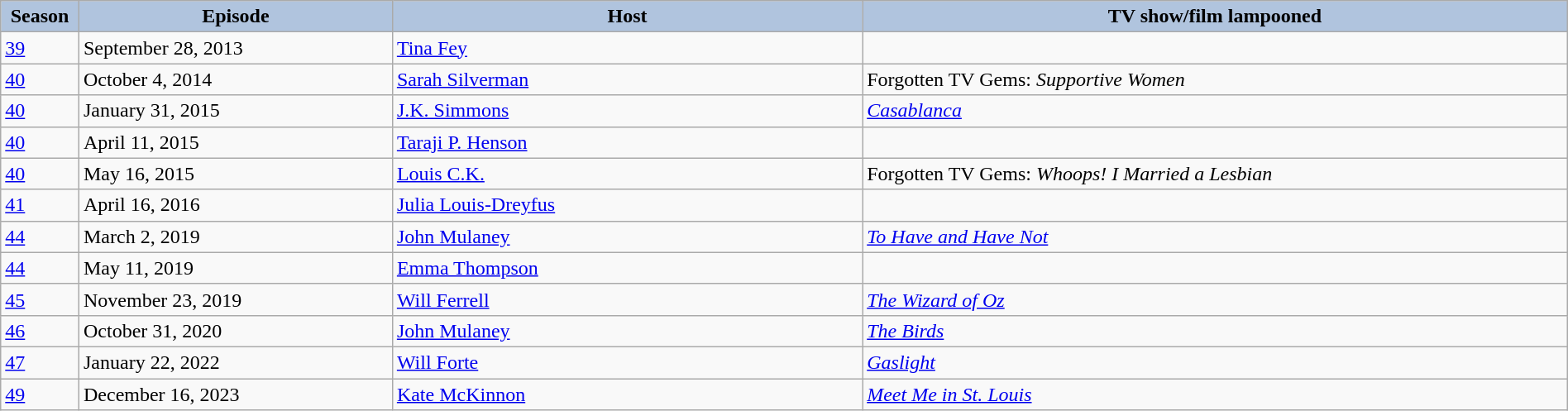<table class="wikitable" style="width:100%;">
<tr>
<th style="background:#B0C4DE;" width="5%">Season</th>
<th style="background:#B0C4DE;" width="20%">Episode</th>
<th style="background:#B0C4DE;" width="30%">Host</th>
<th style="background:#B0C4DE;" width="45%">TV show/film lampooned</th>
</tr>
<tr>
<td><a href='#'>39</a></td>
<td>September 28, 2013</td>
<td><a href='#'>Tina Fey</a></td>
<td></td>
</tr>
<tr>
<td><a href='#'>40</a></td>
<td>October 4, 2014</td>
<td><a href='#'>Sarah Silverman</a></td>
<td>Forgotten TV Gems: <em>Supportive Women</em></td>
</tr>
<tr>
<td><a href='#'>40</a></td>
<td>January 31, 2015</td>
<td><a href='#'>J.K. Simmons</a></td>
<td><a href='#'><em>Casablanca</em></a></td>
</tr>
<tr>
<td><a href='#'>40</a></td>
<td>April 11, 2015</td>
<td><a href='#'>Taraji P. Henson</a></td>
<td></td>
</tr>
<tr>
<td><a href='#'>40</a></td>
<td>May 16, 2015</td>
<td><a href='#'>Louis C.K.</a></td>
<td>Forgotten TV Gems: <em>Whoops! I Married a Lesbian</em></td>
</tr>
<tr>
<td><a href='#'>41</a></td>
<td>April 16, 2016</td>
<td><a href='#'>Julia Louis-Dreyfus</a></td>
<td></td>
</tr>
<tr>
<td><a href='#'>44</a></td>
<td>March 2, 2019</td>
<td><a href='#'>John Mulaney</a></td>
<td><a href='#'><em>To Have and Have Not</em></a></td>
</tr>
<tr>
<td><a href='#'>44</a></td>
<td>May 11, 2019</td>
<td><a href='#'>Emma Thompson</a></td>
<td></td>
</tr>
<tr>
<td><a href='#'>45</a></td>
<td>November 23, 2019</td>
<td><a href='#'>Will Ferrell</a></td>
<td><a href='#'><em>The Wizard of Oz</em></a></td>
</tr>
<tr>
<td><a href='#'>46</a></td>
<td>October 31, 2020</td>
<td><a href='#'>John Mulaney</a></td>
<td><a href='#'><em>The Birds</em></a></td>
</tr>
<tr>
<td><a href='#'>47</a></td>
<td>January 22, 2022</td>
<td><a href='#'>Will Forte</a></td>
<td><a href='#'><em>Gaslight</em></a></td>
</tr>
<tr>
<td><a href='#'>49</a></td>
<td>December 16, 2023</td>
<td><a href='#'>Kate McKinnon</a></td>
<td><em><a href='#'>Meet Me in St. Louis</a></em></td>
</tr>
</table>
